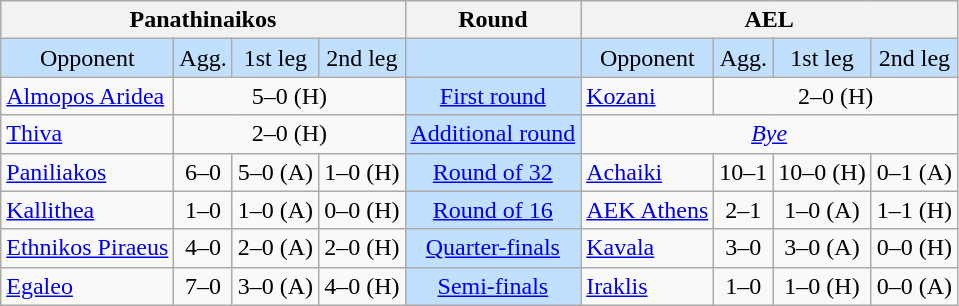<table class="wikitable" style="text-align:center">
<tr>
<th colspan="4">Panathinaikos</th>
<th>Round</th>
<th colspan="4">AEL</th>
</tr>
<tr style="background:#C1E0FF">
<td>Opponent</td>
<td>Agg.</td>
<td>1st leg</td>
<td>2nd leg</td>
<td></td>
<td>Opponent</td>
<td>Agg.</td>
<td>1st leg</td>
<td>2nd leg</td>
</tr>
<tr>
<td style="text-align:left"><a href='#'>Almopos Aridea</a></td>
<td colspan="3">5–0 (H)</td>
<td style="background:#C1E0FF"><a href='#'>First round</a></td>
<td style="text-align:left"><a href='#'>Kozani</a></td>
<td colspan="3">2–0  (H)</td>
</tr>
<tr>
<td style="text-align:left"><a href='#'>Thiva</a></td>
<td colspan="3">2–0 (H)</td>
<td style="background:#C1E0FF"><a href='#'>Additional round</a></td>
<td colspan="4"><em><a href='#'>Bye</a></em></td>
</tr>
<tr>
<td style="text-align:left"><a href='#'>Paniliakos</a></td>
<td>6–0</td>
<td>5–0 (A)</td>
<td>1–0 (H)</td>
<td style="background:#C1E0FF"><a href='#'>Round of 32</a></td>
<td style="text-align:left"><a href='#'>Achaiki</a></td>
<td>10–1</td>
<td>10–0 (H)</td>
<td>0–1 (A)</td>
</tr>
<tr>
<td style="text-align:left"><a href='#'>Kallithea</a></td>
<td>1–0</td>
<td>1–0 (A)</td>
<td>0–0 (H)</td>
<td style="background:#C1E0FF"><a href='#'>Round of 16</a></td>
<td style="text-align:left"><a href='#'>AEK Athens</a></td>
<td>2–1</td>
<td>1–0 (A)</td>
<td>1–1 (H)</td>
</tr>
<tr>
<td style="text-align:left"><a href='#'>Ethnikos Piraeus</a></td>
<td>4–0</td>
<td>2–0 (A)</td>
<td>2–0 (H)</td>
<td style="background:#C1E0FF"><a href='#'>Quarter-finals</a></td>
<td style="text-align:left"><a href='#'>Kavala</a></td>
<td>3–0</td>
<td>3–0 (A)</td>
<td>0–0 (H)</td>
</tr>
<tr>
<td style="text-align:left"><a href='#'>Egaleo</a></td>
<td>7–0</td>
<td>3–0 (A)</td>
<td>4–0 (H)</td>
<td style="background:#C1E0FF"><a href='#'>Semi-finals</a></td>
<td style="text-align:left"><a href='#'>Iraklis</a></td>
<td>1–0</td>
<td>1–0 (H)</td>
<td>0–0 (A)</td>
</tr>
</table>
